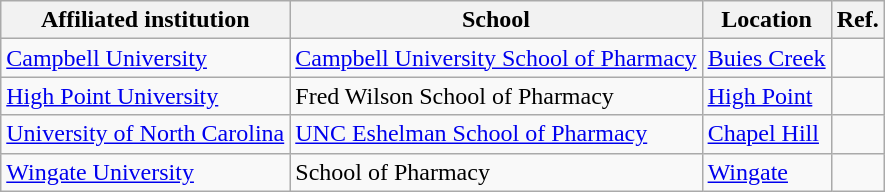<table class="wikitable sortable">
<tr>
<th>Affiliated institution</th>
<th>School</th>
<th>Location</th>
<th>Ref.</th>
</tr>
<tr>
<td><a href='#'>Campbell University</a></td>
<td><a href='#'>Campbell University School of Pharmacy</a></td>
<td><a href='#'>Buies Creek</a></td>
<td></td>
</tr>
<tr>
<td><a href='#'>High Point University</a></td>
<td>Fred Wilson School of Pharmacy</td>
<td><a href='#'>High Point</a></td>
<td></td>
</tr>
<tr>
<td><a href='#'>University of North Carolina</a></td>
<td><a href='#'>UNC Eshelman School of Pharmacy</a></td>
<td><a href='#'>Chapel Hill</a></td>
<td></td>
</tr>
<tr>
<td><a href='#'>Wingate University</a></td>
<td>School of Pharmacy</td>
<td><a href='#'>Wingate</a></td>
<td></td>
</tr>
</table>
